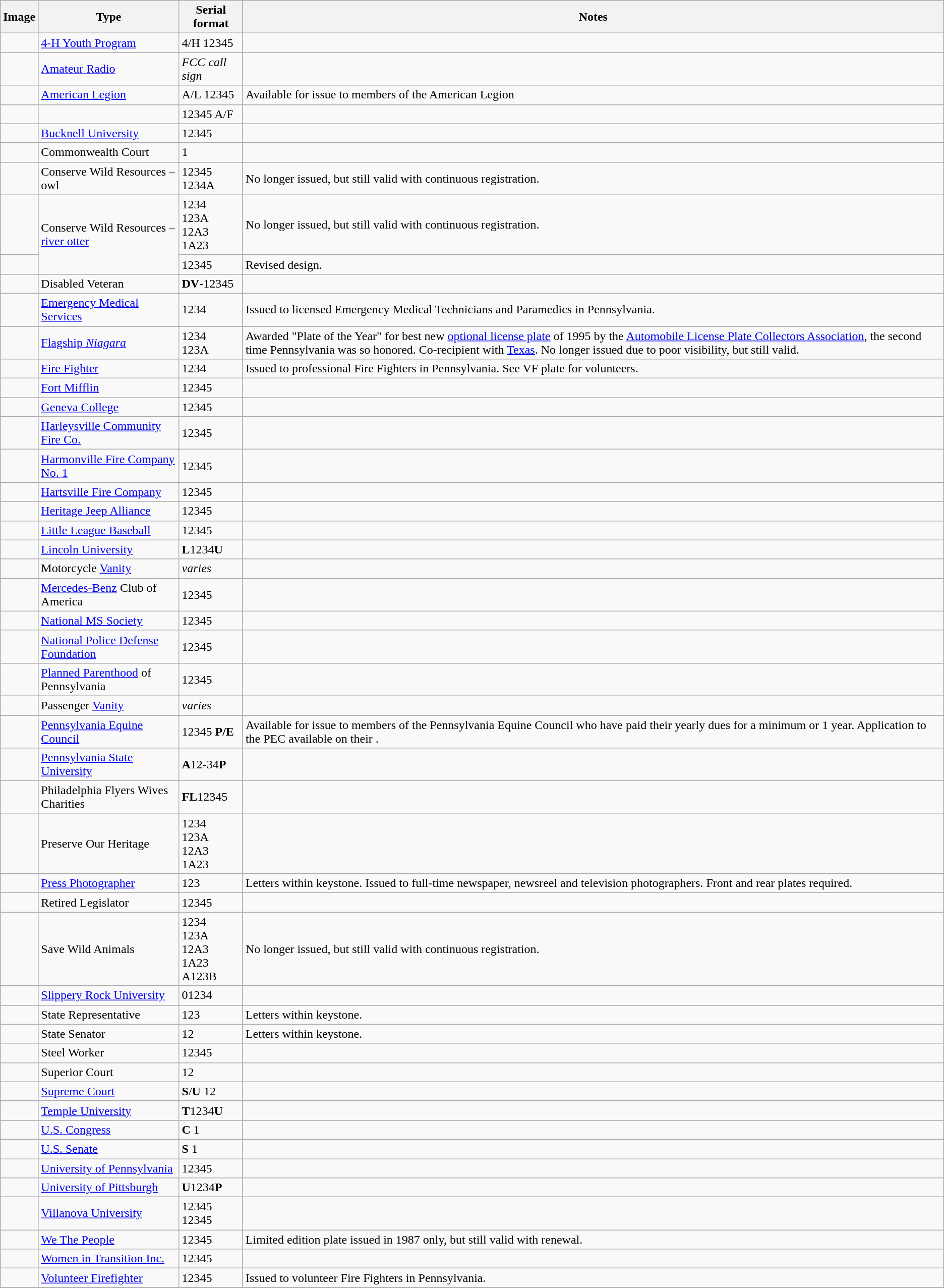<table class="wikitable">
<tr>
<th>Image</th>
<th>Type</th>
<th>Serial format</th>
<th>Notes</th>
</tr>
<tr>
<td></td>
<td><a href='#'>4-H Youth Program</a></td>
<td>4/H 12345</td>
<td></td>
</tr>
<tr>
<td></td>
<td><a href='#'>Amateur Radio</a></td>
<td><em>FCC call sign</em></td>
<td></td>
</tr>
<tr>
<td></td>
<td><a href='#'>American Legion</a></td>
<td>A/L 12345</td>
<td>Available for issue to members of the American Legion</td>
</tr>
<tr>
<td></td>
<td></td>
<td>12345 A/F</td>
<td></td>
</tr>
<tr>
<td></td>
<td><a href='#'>Bucknell University</a></td>
<td> 12345</td>
<td></td>
</tr>
<tr>
<td></td>
<td>Commonwealth Court</td>
<td> 1</td>
<td></td>
</tr>
<tr>
<td></td>
<td>Conserve Wild Resources – owl</td>
<td>12345<br>1234A</td>
<td>No longer issued, but still valid with continuous registration.</td>
</tr>
<tr>
<td></td>
<td rowspan="2">Conserve Wild Resources – <a href='#'>river otter</a></td>
<td>1234<br>123A<br>12A3<br>1A23</td>
<td>No longer issued, but still valid with continuous registration.</td>
</tr>
<tr>
<td></td>
<td>12345</td>
<td>Revised design.</td>
</tr>
<tr>
<td></td>
<td>Disabled Veteran</td>
<td><strong>DV</strong>-12345</td>
<td></td>
</tr>
<tr>
<td></td>
<td><a href='#'>Emergency Medical Services</a></td>
<td> 1234</td>
<td>Issued to licensed Emergency Medical Technicians and Paramedics in Pennsylvania.</td>
</tr>
<tr>
<td></td>
<td><a href='#'>Flagship <em>Niagara</em></a></td>
<td>1234<br>123A</td>
<td>Awarded "Plate of the Year" for best new <a href='#'>optional license plate</a> of 1995 by the <a href='#'>Automobile License Plate Collectors Association</a>, the second time Pennsylvania was so honored. Co-recipient with <a href='#'>Texas</a>. No longer issued due to poor visibility, but still valid.</td>
</tr>
<tr>
<td></td>
<td><a href='#'>Fire Fighter</a></td>
<td> 1234</td>
<td>Issued to professional Fire Fighters in Pennsylvania. See VF plate for volunteers.</td>
</tr>
<tr>
<td></td>
<td><a href='#'>Fort Mifflin</a></td>
<td>12345</td>
<td></td>
</tr>
<tr>
<td></td>
<td><a href='#'>Geneva College</a></td>
<td>12345</td>
<td></td>
</tr>
<tr>
<td></td>
<td><a href='#'>Harleysville Community Fire Co.</a></td>
<td>12345</td>
<td></td>
</tr>
<tr>
<td></td>
<td><a href='#'>Harmonville Fire Company No. 1</a></td>
<td>12345</td>
<td></td>
</tr>
<tr>
<td></td>
<td><a href='#'>Hartsville Fire Company</a></td>
<td>12345</td>
<td></td>
</tr>
<tr>
<td></td>
<td><a href='#'>Heritage Jeep Alliance</a></td>
<td>12345</td>
<td></td>
</tr>
<tr>
<td></td>
<td><a href='#'>Little League Baseball</a></td>
<td>12345</td>
<td></td>
</tr>
<tr>
<td></td>
<td><a href='#'>Lincoln University</a></td>
<td><strong>L</strong>1234<strong>U</strong></td>
<td></td>
</tr>
<tr>
<td></td>
<td>Motorcycle <a href='#'>Vanity</a></td>
<td><em>varies</em></td>
<td></td>
</tr>
<tr>
<td></td>
<td><a href='#'>Mercedes-Benz</a> Club of America</td>
<td>12345</td>
<td></td>
</tr>
<tr>
<td></td>
<td><a href='#'>National MS Society</a></td>
<td>12345</td>
<td></td>
</tr>
<tr>
<td></td>
<td><a href='#'>National Police Defense Foundation</a></td>
<td>12345 </td>
<td></td>
</tr>
<tr>
<td></td>
<td><a href='#'>Planned Parenthood</a> of Pennsylvania</td>
<td>12345 </td>
<td></td>
</tr>
<tr>
<td></td>
<td>Passenger <a href='#'>Vanity</a></td>
<td><em>varies</em></td>
<td></td>
</tr>
<tr>
<td></td>
<td><a href='#'>Pennsylvania Equine Council</a></td>
<td>12345 <strong>P/E</strong></td>
<td>Available for issue to members of the Pennsylvania Equine Council who have paid their yearly dues for a minimum or 1 year. Application to the PEC available on their .</td>
</tr>
<tr>
<td></td>
<td><a href='#'>Pennsylvania State University</a></td>
<td><strong>A</strong>12-34<strong>P</strong></td>
<td></td>
</tr>
<tr>
<td></td>
<td>Philadelphia Flyers Wives Charities</td>
<td><strong>FL</strong>12345</td>
<td></td>
</tr>
<tr>
<td></td>
<td>Preserve Our Heritage</td>
<td>1234<br>123A<br>12A3<br>1A23</td>
<td></td>
</tr>
<tr>
<td></td>
<td><a href='#'>Press Photographer</a></td>
<td> 123</td>
<td>Letters within keystone. Issued to full-time newspaper, newsreel and television photographers. Front and rear plates required.</td>
</tr>
<tr>
<td></td>
<td>Retired Legislator</td>
<td> 12345</td>
<td></td>
</tr>
<tr>
<td></td>
<td>Save Wild Animals</td>
<td>1234<br>123A<br>12A3<br>1A23<br>A123B</td>
<td>No longer issued, but still valid with continuous registration.</td>
</tr>
<tr>
<td></td>
<td><a href='#'>Slippery Rock University</a></td>
<td> 01234</td>
<td></td>
</tr>
<tr>
<td></td>
<td>State Representative</td>
<td> 123</td>
<td>Letters within keystone.</td>
</tr>
<tr>
<td></td>
<td>State Senator</td>
<td> 12</td>
<td>Letters within keystone.</td>
</tr>
<tr>
<td></td>
<td>Steel Worker</td>
<td> 12345</td>
<td></td>
</tr>
<tr>
<td></td>
<td>Superior Court</td>
<td> 12</td>
<td></td>
</tr>
<tr>
<td></td>
<td><a href='#'>Supreme Court</a></td>
<td><strong>S</strong>/<strong>U</strong> 12</td>
<td></td>
</tr>
<tr>
<td></td>
<td><a href='#'>Temple University</a></td>
<td><strong>T</strong>1234<strong>U</strong></td>
<td></td>
</tr>
<tr>
<td></td>
<td><a href='#'>U.S. Congress</a></td>
<td> <strong>C</strong> 1</td>
<td></td>
</tr>
<tr>
<td></td>
<td><a href='#'>U.S. Senate</a></td>
<td> <strong>S</strong> 1</td>
<td></td>
</tr>
<tr>
<td></td>
<td><a href='#'>University of Pennsylvania</a></td>
<td>12345 </td>
<td></td>
</tr>
<tr>
<td></td>
<td><a href='#'>University of Pittsburgh</a></td>
<td><strong>U</strong>1234<strong>P</strong></td>
<td></td>
</tr>
<tr>
<td></td>
<td><a href='#'>Villanova University</a></td>
<td> 12345<br>12345 </td>
<td></td>
</tr>
<tr>
<td></td>
<td><a href='#'>We The People</a></td>
<td> 12345</td>
<td>Limited edition plate issued in 1987 only, but still valid with renewal.</td>
</tr>
<tr>
<td></td>
<td><a href='#'>Women in Transition Inc.</a></td>
<td>12345 </td>
<td></td>
</tr>
<tr>
<td></td>
<td><a href='#'>Volunteer Firefighter</a></td>
<td> 12345</td>
<td>Issued to volunteer Fire Fighters in Pennsylvania.</td>
</tr>
<tr>
</tr>
</table>
